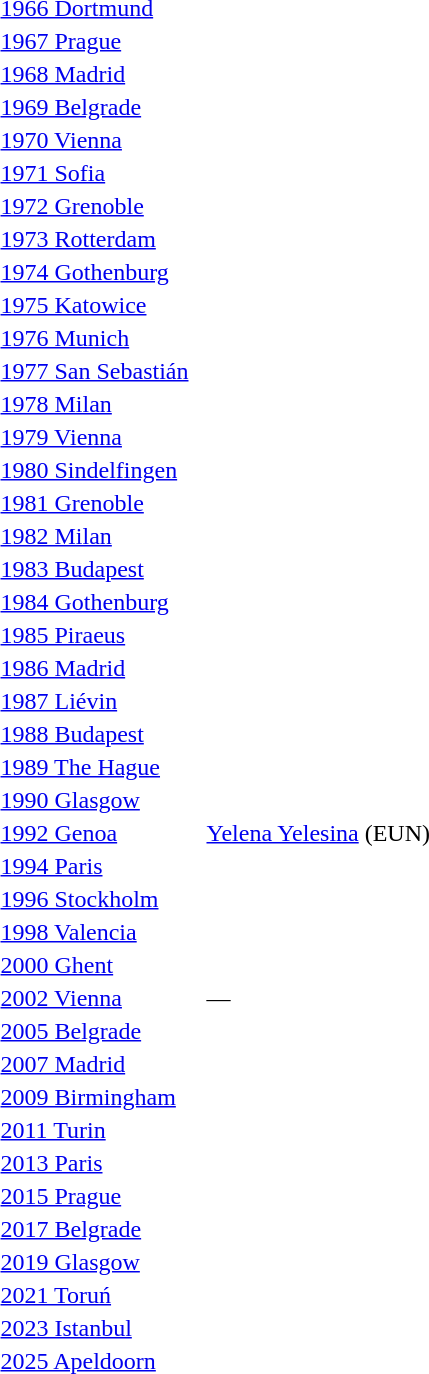<table>
<tr>
<td><a href='#'>1966 Dortmund</a><br></td>
<td></td>
<td></td>
<td></td>
</tr>
<tr>
<td><a href='#'>1967 Prague</a><br></td>
<td></td>
<td></td>
<td></td>
</tr>
<tr>
<td><a href='#'>1968 Madrid</a><br></td>
<td></td>
<td></td>
<td></td>
</tr>
<tr>
<td><a href='#'>1969 Belgrade</a><br></td>
<td></td>
<td></td>
<td></td>
</tr>
<tr>
<td><a href='#'>1970 Vienna</a><br></td>
<td></td>
<td></td>
<td></td>
</tr>
<tr>
<td><a href='#'>1971 Sofia</a><br></td>
<td></td>
<td></td>
<td></td>
</tr>
<tr>
<td><a href='#'>1972 Grenoble</a><br></td>
<td></td>
<td></td>
<td></td>
</tr>
<tr>
<td><a href='#'>1973 Rotterdam</a><br></td>
<td></td>
<td></td>
<td></td>
</tr>
<tr>
<td><a href='#'>1974 Gothenburg</a><br></td>
<td></td>
<td></td>
<td></td>
</tr>
<tr>
<td><a href='#'>1975 Katowice</a><br></td>
<td></td>
<td></td>
<td></td>
</tr>
<tr>
<td><a href='#'>1976 Munich</a><br></td>
<td></td>
<td></td>
<td></td>
</tr>
<tr>
<td><a href='#'>1977 San Sebastián</a><br></td>
<td></td>
<td></td>
<td></td>
</tr>
<tr>
<td><a href='#'>1978 Milan</a><br></td>
<td></td>
<td></td>
<td></td>
</tr>
<tr>
<td><a href='#'>1979 Vienna</a><br></td>
<td></td>
<td></td>
<td></td>
</tr>
<tr>
<td><a href='#'>1980 Sindelfingen</a><br></td>
<td></td>
<td></td>
<td></td>
</tr>
<tr>
<td><a href='#'>1981 Grenoble</a><br></td>
<td></td>
<td></td>
<td></td>
</tr>
<tr>
<td><a href='#'>1982 Milan</a><br></td>
<td></td>
<td></td>
<td></td>
</tr>
<tr>
<td><a href='#'>1983 Budapest</a><br></td>
<td></td>
<td></td>
<td></td>
</tr>
<tr>
<td><a href='#'>1984 Gothenburg</a><br></td>
<td></td>
<td></td>
<td></td>
</tr>
<tr>
<td><a href='#'>1985 Piraeus</a><br></td>
<td></td>
<td></td>
<td></td>
</tr>
<tr>
<td><a href='#'>1986 Madrid</a><br></td>
<td></td>
<td></td>
<td></td>
</tr>
<tr>
<td><a href='#'>1987 Liévin</a><br></td>
<td></td>
<td></td>
<td><br></td>
</tr>
<tr>
<td><a href='#'>1988 Budapest</a><br></td>
<td></td>
<td></td>
<td></td>
</tr>
<tr>
<td><a href='#'>1989 The Hague</a><br></td>
<td></td>
<td></td>
<td></td>
</tr>
<tr>
<td><a href='#'>1990 Glasgow</a><br></td>
<td></td>
<td></td>
<td></td>
</tr>
<tr>
<td><a href='#'>1992 Genoa</a><br></td>
<td></td>
<td></td>
<td> <a href='#'>Yelena Yelesina</a> (EUN)</td>
</tr>
<tr>
<td><a href='#'>1994 Paris</a><br></td>
<td></td>
<td></td>
<td></td>
</tr>
<tr>
<td><a href='#'>1996 Stockholm</a><br></td>
<td></td>
<td></td>
<td></td>
</tr>
<tr>
<td><a href='#'>1998 Valencia</a><br></td>
<td></td>
<td></td>
<td></td>
</tr>
<tr>
<td><a href='#'>2000 Ghent</a><br></td>
<td></td>
<td></td>
<td></td>
</tr>
<tr>
<td><a href='#'>2002 Vienna</a><br></td>
<td></td>
<td><br></td>
<td>—</td>
</tr>
<tr>
<td><a href='#'>2005 Belgrade</a><br></td>
<td></td>
<td></td>
<td></td>
</tr>
<tr>
<td><a href='#'>2007 Madrid</a><br></td>
<td></td>
<td></td>
<td></td>
</tr>
<tr>
<td><a href='#'>2009 Birmingham</a><br></td>
<td></td>
<td></td>
<td></td>
</tr>
<tr>
<td><a href='#'>2011 Turin</a><br></td>
<td></td>
<td></td>
<td></td>
</tr>
<tr>
<td><a href='#'>2013 Paris</a><br></td>
<td></td>
<td></td>
<td></td>
</tr>
<tr>
<td><a href='#'>2015 Prague</a><br></td>
<td></td>
<td></td>
<td></td>
</tr>
<tr>
<td><a href='#'>2017 Belgrade</a><br></td>
<td></td>
<td></td>
<td></td>
</tr>
<tr>
<td><a href='#'>2019 Glasgow</a><br></td>
<td></td>
<td></td>
<td></td>
</tr>
<tr>
<td><a href='#'>2021 Toruń</a><br></td>
<td></td>
<td></td>
<td></td>
</tr>
<tr>
<td><a href='#'>2023 Istanbul</a><br></td>
<td></td>
<td></td>
<td></td>
</tr>
<tr>
<td><a href='#'>2025 Apeldoorn</a><br></td>
<td></td>
<td></td>
<td></td>
</tr>
</table>
